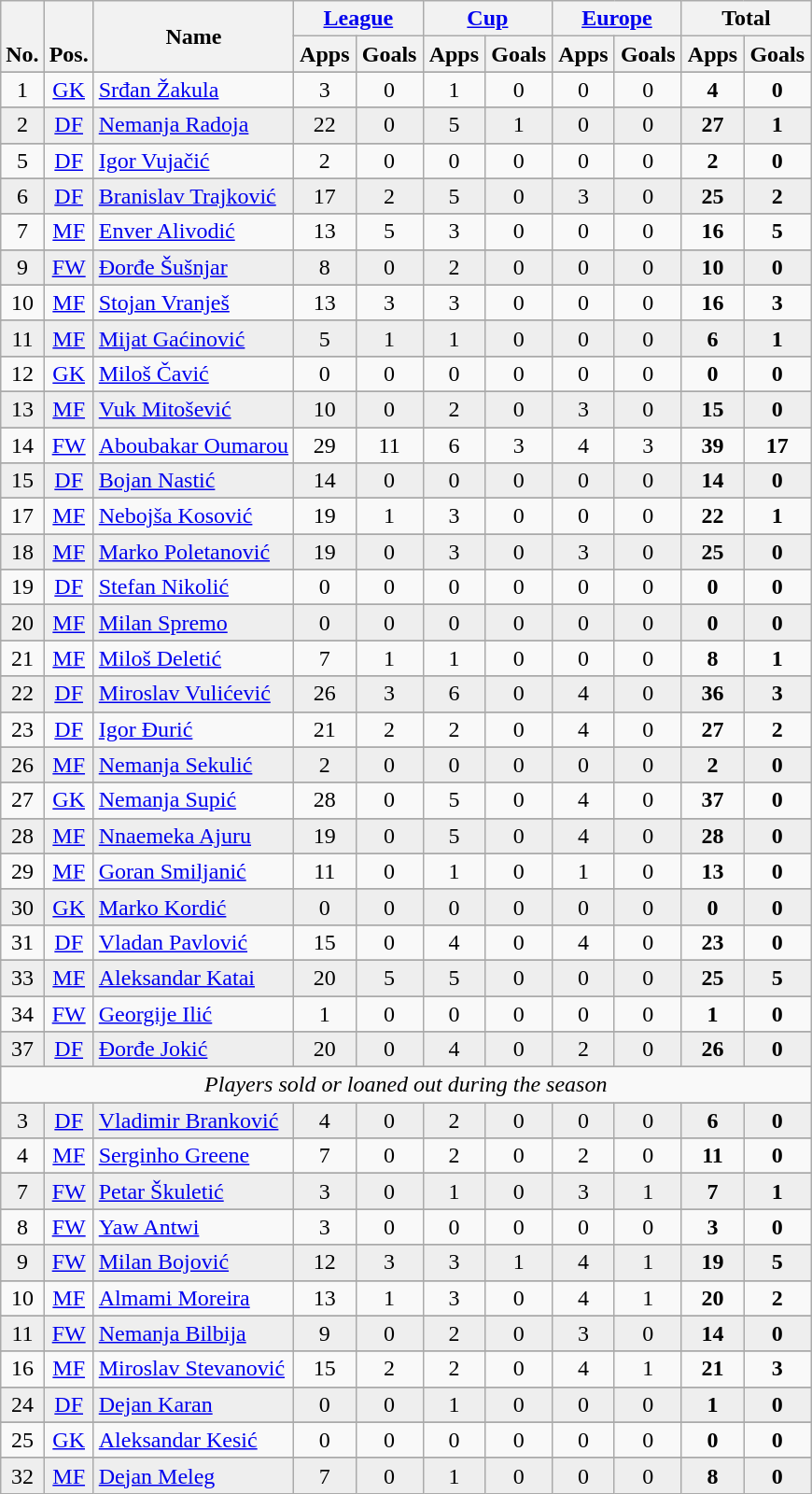<table class="wikitable" style="text-align:center">
<tr>
<th rowspan="2" valign="bottom">No.</th>
<th rowspan="2" valign="bottom">Pos.</th>
<th rowspan="2">Name</th>
<th colspan="2" width="85"><a href='#'>League</a></th>
<th colspan="2" width="85"><a href='#'>Cup</a></th>
<th colspan="2" width="85"><a href='#'>Europe</a></th>
<th colspan="2" width="85">Total</th>
</tr>
<tr>
<th>Apps</th>
<th>Goals</th>
<th>Apps</th>
<th>Goals</th>
<th>Apps</th>
<th>Goals</th>
<th>Apps</th>
<th>Goals</th>
</tr>
<tr>
</tr>
<tr>
<td>1</td>
<td><a href='#'>GK</a></td>
<td align="left"> <a href='#'>Srđan Žakula</a></td>
<td>3</td>
<td>0</td>
<td>1</td>
<td>0</td>
<td>0</td>
<td>0</td>
<td><strong>4</strong></td>
<td><strong>0</strong></td>
</tr>
<tr>
</tr>
<tr bgcolor=#EEEEEE>
<td>2</td>
<td><a href='#'>DF</a></td>
<td align="left"> <a href='#'>Nemanja Radoja</a></td>
<td>22</td>
<td>0</td>
<td>5</td>
<td>1</td>
<td>0</td>
<td>0</td>
<td><strong>27</strong></td>
<td><strong>1</strong></td>
</tr>
<tr>
</tr>
<tr>
<td>5</td>
<td><a href='#'>DF</a></td>
<td align="left"> <a href='#'>Igor Vujačić</a></td>
<td>2</td>
<td>0</td>
<td>0</td>
<td>0</td>
<td>0</td>
<td>0</td>
<td><strong>2</strong></td>
<td><strong>0</strong></td>
</tr>
<tr>
</tr>
<tr bgcolor=#EEEEEE>
<td>6</td>
<td><a href='#'>DF</a></td>
<td align="left"> <a href='#'>Branislav Trajković</a></td>
<td>17</td>
<td>2</td>
<td>5</td>
<td>0</td>
<td>3</td>
<td>0</td>
<td><strong>25</strong></td>
<td><strong>2</strong></td>
</tr>
<tr>
</tr>
<tr>
<td>7</td>
<td><a href='#'>MF</a></td>
<td align="left"> <a href='#'>Enver Alivodić</a></td>
<td>13</td>
<td>5</td>
<td>3</td>
<td>0</td>
<td>0</td>
<td>0</td>
<td><strong>16</strong></td>
<td><strong>5</strong></td>
</tr>
<tr>
</tr>
<tr bgcolor=#EEEEEE>
<td>9</td>
<td><a href='#'>FW</a></td>
<td align="left"> <a href='#'>Đorđe Šušnjar</a></td>
<td>8</td>
<td>0</td>
<td>2</td>
<td>0</td>
<td>0</td>
<td>0</td>
<td><strong>10</strong></td>
<td><strong>0</strong></td>
</tr>
<tr>
</tr>
<tr>
<td>10</td>
<td><a href='#'>MF</a></td>
<td align="left"> <a href='#'>Stojan Vranješ</a></td>
<td>13</td>
<td>3</td>
<td>3</td>
<td>0</td>
<td>0</td>
<td>0</td>
<td><strong>16</strong></td>
<td><strong>3</strong></td>
</tr>
<tr>
</tr>
<tr bgcolor=#EEEEEE>
<td>11</td>
<td><a href='#'>MF</a></td>
<td align="left"> <a href='#'>Mijat Gaćinović</a></td>
<td>5</td>
<td>1</td>
<td>1</td>
<td>0</td>
<td>0</td>
<td>0</td>
<td><strong>6</strong></td>
<td><strong>1</strong></td>
</tr>
<tr>
</tr>
<tr>
<td>12</td>
<td><a href='#'>GK</a></td>
<td align="left"> <a href='#'>Miloš Čavić</a></td>
<td>0</td>
<td>0</td>
<td>0</td>
<td>0</td>
<td>0</td>
<td>0</td>
<td><strong>0</strong></td>
<td><strong>0</strong></td>
</tr>
<tr>
</tr>
<tr bgcolor=#EEEEEE>
<td>13</td>
<td><a href='#'>MF</a></td>
<td align="left"> <a href='#'>Vuk Mitošević</a></td>
<td>10</td>
<td>0</td>
<td>2</td>
<td>0</td>
<td>3</td>
<td>0</td>
<td><strong>15</strong></td>
<td><strong>0</strong></td>
</tr>
<tr>
</tr>
<tr>
<td>14</td>
<td><a href='#'>FW</a></td>
<td align="left"> <a href='#'>Aboubakar Oumarou</a></td>
<td>29</td>
<td>11</td>
<td>6</td>
<td>3</td>
<td>4</td>
<td>3</td>
<td><strong>39</strong></td>
<td><strong>17</strong></td>
</tr>
<tr>
</tr>
<tr bgcolor=#EEEEEE>
<td>15</td>
<td><a href='#'>DF</a></td>
<td align="left"> <a href='#'>Bojan Nastić</a></td>
<td>14</td>
<td>0</td>
<td>0</td>
<td>0</td>
<td>0</td>
<td>0</td>
<td><strong>14</strong></td>
<td><strong>0</strong></td>
</tr>
<tr>
</tr>
<tr>
<td>17</td>
<td><a href='#'>MF</a></td>
<td align="left"> <a href='#'>Nebojša Kosović</a></td>
<td>19</td>
<td>1</td>
<td>3</td>
<td>0</td>
<td>0</td>
<td>0</td>
<td><strong>22</strong></td>
<td><strong>1</strong></td>
</tr>
<tr>
</tr>
<tr bgcolor=#EEEEEE>
<td>18</td>
<td><a href='#'>MF</a></td>
<td align="left"> <a href='#'>Marko Poletanović</a></td>
<td>19</td>
<td>0</td>
<td>3</td>
<td>0</td>
<td>3</td>
<td>0</td>
<td><strong>25</strong></td>
<td><strong>0</strong></td>
</tr>
<tr>
</tr>
<tr>
<td>19</td>
<td><a href='#'>DF</a></td>
<td align="left"> <a href='#'>Stefan Nikolić</a></td>
<td>0</td>
<td>0</td>
<td>0</td>
<td>0</td>
<td>0</td>
<td>0</td>
<td><strong>0</strong></td>
<td><strong>0</strong></td>
</tr>
<tr>
</tr>
<tr bgcolor=#EEEEEE>
<td>20</td>
<td><a href='#'>MF</a></td>
<td align="left"> <a href='#'>Milan Spremo</a></td>
<td>0</td>
<td>0</td>
<td>0</td>
<td>0</td>
<td>0</td>
<td>0</td>
<td><strong>0</strong></td>
<td><strong>0</strong></td>
</tr>
<tr>
</tr>
<tr>
<td>21</td>
<td><a href='#'>MF</a></td>
<td align="left"> <a href='#'>Miloš Deletić</a></td>
<td>7</td>
<td>1</td>
<td>1</td>
<td>0</td>
<td>0</td>
<td>0</td>
<td><strong>8</strong></td>
<td><strong>1</strong></td>
</tr>
<tr>
</tr>
<tr bgcolor=#EEEEEE>
<td>22</td>
<td><a href='#'>DF</a></td>
<td align="left"> <a href='#'>Miroslav Vulićević</a></td>
<td>26</td>
<td>3</td>
<td>6</td>
<td>0</td>
<td>4</td>
<td>0</td>
<td><strong>36</strong></td>
<td><strong>3</strong></td>
</tr>
<tr>
</tr>
<tr>
<td>23</td>
<td><a href='#'>DF</a></td>
<td align="left"> <a href='#'>Igor Đurić</a></td>
<td>21</td>
<td>2</td>
<td>2</td>
<td>0</td>
<td>4</td>
<td>0</td>
<td><strong>27</strong></td>
<td><strong>2</strong></td>
</tr>
<tr>
</tr>
<tr bgcolor=#EEEEEE>
<td>26</td>
<td><a href='#'>MF</a></td>
<td align="left"> <a href='#'>Nemanja Sekulić</a></td>
<td>2</td>
<td>0</td>
<td>0</td>
<td>0</td>
<td>0</td>
<td>0</td>
<td><strong>2</strong></td>
<td><strong>0</strong></td>
</tr>
<tr>
</tr>
<tr>
<td>27</td>
<td><a href='#'>GK</a></td>
<td align="left"> <a href='#'>Nemanja Supić</a></td>
<td>28</td>
<td>0</td>
<td>5</td>
<td>0</td>
<td>4</td>
<td>0</td>
<td><strong>37</strong></td>
<td><strong>0</strong></td>
</tr>
<tr>
</tr>
<tr bgcolor=#EEEEEE>
<td>28</td>
<td><a href='#'>MF</a></td>
<td align="left"> <a href='#'>Nnaemeka Ajuru</a></td>
<td>19</td>
<td>0</td>
<td>5</td>
<td>0</td>
<td>4</td>
<td>0</td>
<td><strong>28</strong></td>
<td><strong>0</strong></td>
</tr>
<tr>
</tr>
<tr>
<td>29</td>
<td><a href='#'>MF</a></td>
<td align="left"> <a href='#'>Goran Smiljanić</a></td>
<td>11</td>
<td>0</td>
<td>1</td>
<td>0</td>
<td>1</td>
<td>0</td>
<td><strong>13</strong></td>
<td><strong>0</strong></td>
</tr>
<tr>
</tr>
<tr bgcolor=#EEEEEE>
<td>30</td>
<td><a href='#'>GK</a></td>
<td align="left"> <a href='#'>Marko Kordić</a></td>
<td>0</td>
<td>0</td>
<td>0</td>
<td>0</td>
<td>0</td>
<td>0</td>
<td><strong>0</strong></td>
<td><strong>0</strong></td>
</tr>
<tr>
</tr>
<tr>
<td>31</td>
<td><a href='#'>DF</a></td>
<td align="left"> <a href='#'>Vladan Pavlović</a></td>
<td>15</td>
<td>0</td>
<td>4</td>
<td>0</td>
<td>4</td>
<td>0</td>
<td><strong>23</strong></td>
<td><strong>0</strong></td>
</tr>
<tr>
</tr>
<tr bgcolor=#EEEEEE>
<td>33</td>
<td><a href='#'>MF</a></td>
<td align="left"> <a href='#'>Aleksandar Katai</a></td>
<td>20</td>
<td>5</td>
<td>5</td>
<td>0</td>
<td>0</td>
<td>0</td>
<td><strong>25</strong></td>
<td><strong>5</strong></td>
</tr>
<tr>
</tr>
<tr>
<td>34</td>
<td><a href='#'>FW</a></td>
<td align="left"> <a href='#'>Georgije Ilić</a></td>
<td>1</td>
<td>0</td>
<td>0</td>
<td>0</td>
<td>0</td>
<td>0</td>
<td><strong>1</strong></td>
<td><strong>0</strong></td>
</tr>
<tr>
</tr>
<tr bgcolor=#EEEEEE>
<td>37</td>
<td><a href='#'>DF</a></td>
<td align="left"> <a href='#'>Đorđe Jokić</a></td>
<td>20</td>
<td>0</td>
<td>4</td>
<td>0</td>
<td>2</td>
<td>0</td>
<td><strong>26</strong></td>
<td><strong>0</strong></td>
</tr>
<tr>
</tr>
<tr>
<td colspan="13"><em>Players sold or loaned out during the season</em></td>
</tr>
<tr>
</tr>
<tr bgcolor=#EEEEEE>
<td>3</td>
<td><a href='#'>DF</a></td>
<td align="left"> <a href='#'>Vladimir Branković</a></td>
<td>4</td>
<td>0</td>
<td>2</td>
<td>0</td>
<td>0</td>
<td>0</td>
<td><strong>6</strong></td>
<td><strong>0</strong></td>
</tr>
<tr>
</tr>
<tr>
<td>4</td>
<td><a href='#'>MF</a></td>
<td align="left"> <a href='#'>Serginho Greene</a></td>
<td>7</td>
<td>0</td>
<td>2</td>
<td>0</td>
<td>2</td>
<td>0</td>
<td><strong>11</strong></td>
<td><strong>0</strong></td>
</tr>
<tr>
</tr>
<tr bgcolor=#EEEEEE>
<td>7</td>
<td><a href='#'>FW</a></td>
<td align="left"> <a href='#'>Petar Škuletić</a></td>
<td>3</td>
<td>0</td>
<td>1</td>
<td>0</td>
<td>3</td>
<td>1</td>
<td><strong>7</strong></td>
<td><strong>1</strong></td>
</tr>
<tr>
</tr>
<tr>
<td>8</td>
<td><a href='#'>FW</a></td>
<td align="left"> <a href='#'>Yaw Antwi</a></td>
<td>3</td>
<td>0</td>
<td>0</td>
<td>0</td>
<td>0</td>
<td>0</td>
<td><strong>3</strong></td>
<td><strong>0</strong></td>
</tr>
<tr>
</tr>
<tr bgcolor=#EEEEEE>
<td>9</td>
<td><a href='#'>FW</a></td>
<td align="left"> <a href='#'>Milan Bojović</a></td>
<td>12</td>
<td>3</td>
<td>3</td>
<td>1</td>
<td>4</td>
<td>1</td>
<td><strong>19</strong></td>
<td><strong>5</strong></td>
</tr>
<tr>
</tr>
<tr>
<td>10</td>
<td><a href='#'>MF</a></td>
<td align="left"> <a href='#'>Almami Moreira</a></td>
<td>13</td>
<td>1</td>
<td>3</td>
<td>0</td>
<td>4</td>
<td>1</td>
<td><strong>20</strong></td>
<td><strong>2</strong></td>
</tr>
<tr>
</tr>
<tr bgcolor=#EEEEEE>
<td>11</td>
<td><a href='#'>FW</a></td>
<td align="left"> <a href='#'>Nemanja Bilbija</a></td>
<td>9</td>
<td>0</td>
<td>2</td>
<td>0</td>
<td>3</td>
<td>0</td>
<td><strong>14</strong></td>
<td><strong>0</strong></td>
</tr>
<tr>
</tr>
<tr>
<td>16</td>
<td><a href='#'>MF</a></td>
<td align="left"> <a href='#'>Miroslav Stevanović</a></td>
<td>15</td>
<td>2</td>
<td>2</td>
<td>0</td>
<td>4</td>
<td>1</td>
<td><strong>21</strong></td>
<td><strong>3</strong></td>
</tr>
<tr>
</tr>
<tr bgcolor=#EEEEEE>
<td>24</td>
<td><a href='#'>DF</a></td>
<td align="left"> <a href='#'>Dejan Karan</a></td>
<td>0</td>
<td>0</td>
<td>1</td>
<td>0</td>
<td>0</td>
<td>0</td>
<td><strong>1</strong></td>
<td><strong>0</strong></td>
</tr>
<tr>
</tr>
<tr>
<td>25</td>
<td><a href='#'>GK</a></td>
<td align="left"> <a href='#'>Aleksandar Kesić</a></td>
<td>0</td>
<td>0</td>
<td>0</td>
<td>0</td>
<td>0</td>
<td>0</td>
<td><strong>0</strong></td>
<td><strong>0</strong></td>
</tr>
<tr>
</tr>
<tr bgcolor=#EEEEEE>
<td>32</td>
<td><a href='#'>MF</a></td>
<td align="left"> <a href='#'>Dejan Meleg</a></td>
<td>7</td>
<td>0</td>
<td>1</td>
<td>0</td>
<td>0</td>
<td>0</td>
<td><strong>8</strong></td>
<td><strong>0</strong></td>
</tr>
</table>
